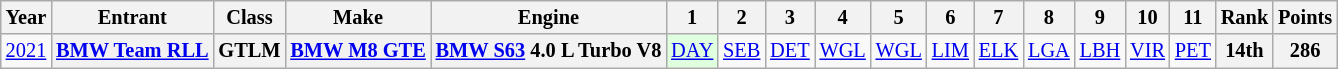<table class="wikitable" style="text-align:center; font-size:85%">
<tr>
<th>Year</th>
<th>Entrant</th>
<th>Class</th>
<th>Make</th>
<th>Engine</th>
<th>1</th>
<th>2</th>
<th>3</th>
<th>4</th>
<th>5</th>
<th>6</th>
<th>7</th>
<th>8</th>
<th>9</th>
<th>10</th>
<th>11</th>
<th>Rank</th>
<th>Points</th>
</tr>
<tr>
<td><a href='#'>2021</a></td>
<th nowrap><a href='#'>BMW Team RLL</a></th>
<th>GTLM</th>
<th nowrap><a href='#'>BMW M8 GTE</a></th>
<th nowrap><a href='#'>BMW S63</a> 4.0 L Turbo V8</th>
<td style="background:#DFFFDF;"><a href='#'>DAY</a><br></td>
<td><a href='#'>SEB</a></td>
<td><a href='#'>DET</a></td>
<td><a href='#'>WGL</a></td>
<td><a href='#'>WGL</a></td>
<td><a href='#'>LIM</a></td>
<td><a href='#'>ELK</a></td>
<td><a href='#'>LGA</a></td>
<td><a href='#'>LBH</a></td>
<td><a href='#'>VIR</a></td>
<td><a href='#'>PET</a></td>
<th>14th</th>
<th>286</th>
</tr>
</table>
